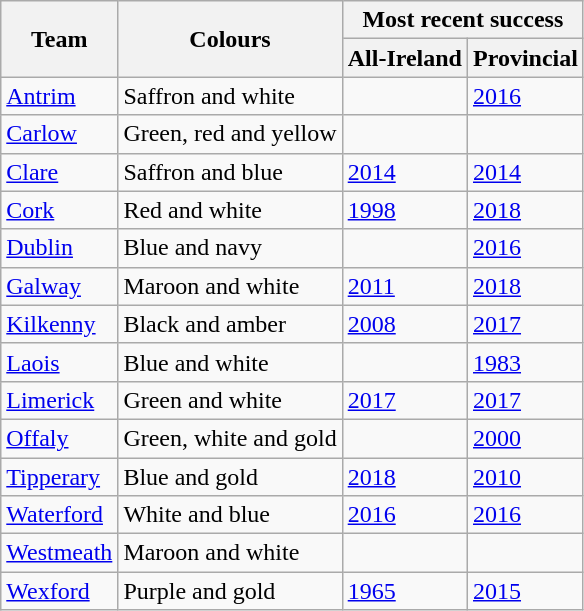<table class="wikitable">
<tr>
<th rowspan="2">Team</th>
<th rowspan="2">Colours</th>
<th colspan="3">Most recent success</th>
</tr>
<tr>
<th>All-Ireland</th>
<th>Provincial</th>
</tr>
<tr>
<td><a href='#'>Antrim</a></td>
<td>Saffron and white</td>
<td></td>
<td><a href='#'>2016</a></td>
</tr>
<tr>
<td><a href='#'>Carlow</a></td>
<td>Green, red and yellow</td>
<td></td>
<td></td>
</tr>
<tr>
<td><a href='#'>Clare</a></td>
<td>Saffron and blue</td>
<td><a href='#'>2014</a></td>
<td><a href='#'>2014</a></td>
</tr>
<tr>
<td><a href='#'>Cork</a></td>
<td>Red and white</td>
<td><a href='#'>1998</a></td>
<td><a href='#'>2018</a></td>
</tr>
<tr>
<td><a href='#'>Dublin</a></td>
<td>Blue and navy</td>
<td></td>
<td><a href='#'>2016</a></td>
</tr>
<tr>
<td><a href='#'>Galway</a></td>
<td>Maroon and white</td>
<td><a href='#'>2011</a></td>
<td><a href='#'>2018</a></td>
</tr>
<tr>
<td><a href='#'>Kilkenny</a></td>
<td>Black and amber</td>
<td><a href='#'>2008</a></td>
<td><a href='#'>2017</a></td>
</tr>
<tr>
<td><a href='#'>Laois</a></td>
<td>Blue and white</td>
<td></td>
<td><a href='#'>1983</a></td>
</tr>
<tr>
<td><a href='#'>Limerick</a></td>
<td>Green and white</td>
<td><a href='#'>2017</a></td>
<td><a href='#'>2017</a></td>
</tr>
<tr>
<td><a href='#'>Offaly</a></td>
<td>Green, white and gold</td>
<td></td>
<td><a href='#'>2000</a></td>
</tr>
<tr>
<td><a href='#'>Tipperary</a></td>
<td>Blue and gold</td>
<td><a href='#'>2018</a></td>
<td><a href='#'>2010</a></td>
</tr>
<tr>
<td><a href='#'>Waterford</a></td>
<td>White and blue</td>
<td><a href='#'>2016</a></td>
<td><a href='#'>2016</a></td>
</tr>
<tr>
<td><a href='#'>Westmeath</a></td>
<td>Maroon and white</td>
<td></td>
<td></td>
</tr>
<tr>
<td><a href='#'>Wexford</a></td>
<td>Purple and gold</td>
<td><a href='#'>1965</a></td>
<td><a href='#'>2015</a></td>
</tr>
</table>
